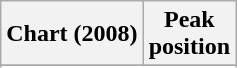<table class="wikitable sortable plainrowheaders" style="text-align:center;">
<tr>
<th scope="col">Chart (2008)</th>
<th scope="col">Peak<br>position</th>
</tr>
<tr>
</tr>
<tr>
</tr>
<tr>
</tr>
<tr>
</tr>
<tr>
</tr>
<tr>
</tr>
</table>
